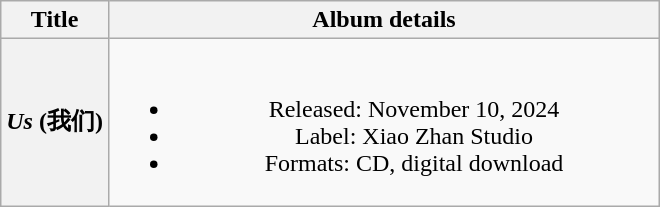<table class="wikitable plainrowheaders" style="text-align:center;">
<tr>
<th scope="col">Title</th>
<th scope="col" style="width:360px;">Album details</th>
</tr>
<tr>
<th scope="row" rowspan="1"><em>Us</em> (我们)</th>
<td><br><ul><li>Released: November 10, 2024</li><li>Label: Xiao Zhan Studio</li><li>Formats: CD, digital download</li></ul></td>
</tr>
</table>
